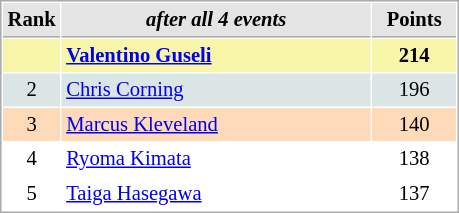<table cellspacing="1" cellpadding="3" style="border:1px solid #AAAAAA;font-size:86%">
<tr style="background-color: #E4E4E4;">
<th style="border-bottom:1px solid #AAAAAA; width: 10px;">Rank</th>
<th style="border-bottom:1px solid #AAAAAA; width: 200px;"><em>after all 4 events</em></th>
<th style="border-bottom:1px solid #AAAAAA; width: 50px;">Points</th>
</tr>
<tr style="background:#f7f6a8;">
<td align=center></td>
<td><strong> <a href='#'>Valentino Guseli</a></strong></td>
<td align=center><strong>214</strong></td>
</tr>
<tr style="background:#dce5e5;">
<td align=center>2</td>
<td> <a href='#'>Chris Corning</a></td>
<td align=center>196</td>
</tr>
<tr style="background:#ffdab9;">
<td align=center>3</td>
<td> <a href='#'>Marcus Kleveland</a></td>
<td align=center>140</td>
</tr>
<tr>
<td align=center>4</td>
<td> <a href='#'>Ryoma Kimata</a></td>
<td align=center>138</td>
</tr>
<tr>
<td align=center>5</td>
<td> <a href='#'>Taiga Hasegawa</a></td>
<td align=center>137</td>
</tr>
</table>
